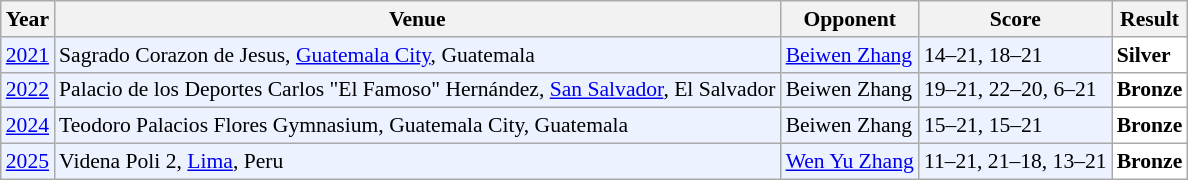<table class="sortable wikitable" style="font-size: 90%;">
<tr>
<th>Year</th>
<th>Venue</th>
<th>Opponent</th>
<th>Score</th>
<th>Result</th>
</tr>
<tr style="background:#ECF2FF">
<td align="center"><a href='#'>2021</a></td>
<td align="left">Sagrado Corazon de Jesus, <a href='#'>Guatemala City</a>, Guatemala</td>
<td align="left"> <a href='#'>Beiwen Zhang</a></td>
<td align="left">14–21, 18–21</td>
<td style="text-align:left; background:white"> <strong>Silver</strong></td>
</tr>
<tr style="background:#ECF2FF">
<td align="center"><a href='#'>2022</a></td>
<td align="left">Palacio de los Deportes Carlos "El Famoso" Hernández, <a href='#'>San Salvador</a>, El Salvador</td>
<td align="left"> Beiwen Zhang</td>
<td align="left">19–21, 22–20, 6–21</td>
<td style="text-align:left; background:white"> <strong>Bronze</strong></td>
</tr>
<tr style="background:#ECF2FF">
<td align="center"><a href='#'>2024</a></td>
<td align="left">Teodoro Palacios Flores Gymnasium, Guatemala City, Guatemala</td>
<td align="left"> Beiwen Zhang</td>
<td align="left">15–21, 15–21</td>
<td style="text-align:left; background:white"> <strong>Bronze</strong></td>
</tr>
<tr style="background:#ECF2FF">
<td align="center"><a href='#'>2025</a></td>
<td align="left">Videna Poli 2, <a href='#'>Lima</a>, Peru</td>
<td align="left"> <a href='#'>Wen Yu Zhang</a></td>
<td align="left">11–21, 21–18, 13–21</td>
<td style="text-align:left; background:white"> <strong>Bronze</strong></td>
</tr>
</table>
